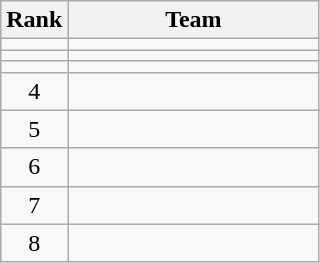<table class="wikitable">
<tr>
<th>Rank</th>
<th style="width:10em">Team</th>
</tr>
<tr>
<td align=center></td>
<td></td>
</tr>
<tr>
<td align=center></td>
<td></td>
</tr>
<tr>
<td align=center></td>
<td></td>
</tr>
<tr>
<td align=center>4</td>
<td></td>
</tr>
<tr>
<td align=center>5</td>
<td></td>
</tr>
<tr>
<td align=center>6</td>
<td></td>
</tr>
<tr>
<td align=center>7</td>
<td></td>
</tr>
<tr>
<td align=center>8</td>
<td></td>
</tr>
</table>
